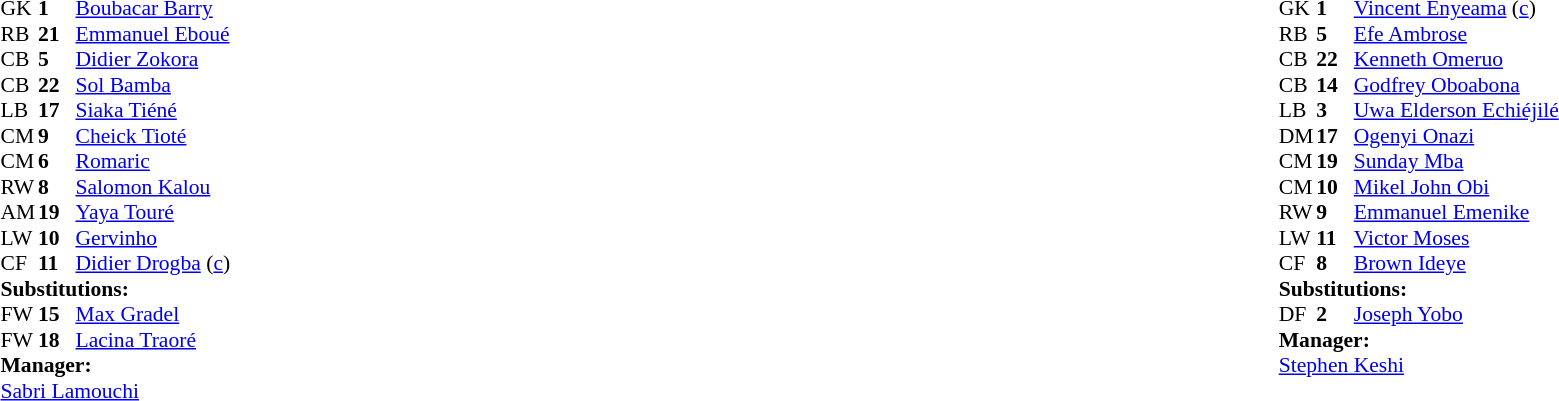<table width="100%">
<tr>
<td valign="top" width="50%"><br><table style="font-size: 90%" cellspacing="0" cellpadding="0">
<tr>
<th width=25></th>
<th width=25></th>
</tr>
<tr>
<td>GK</td>
<td><strong>1</strong></td>
<td><a href='#'>Boubacar Barry</a></td>
</tr>
<tr>
<td>RB</td>
<td><strong>21</strong></td>
<td><a href='#'>Emmanuel Eboué</a></td>
</tr>
<tr>
<td>CB</td>
<td><strong>5</strong></td>
<td><a href='#'>Didier Zokora</a></td>
</tr>
<tr>
<td>CB</td>
<td><strong>22</strong></td>
<td><a href='#'>Sol Bamba</a></td>
<td></td>
</tr>
<tr>
<td>LB</td>
<td><strong>17</strong></td>
<td><a href='#'>Siaka Tiéné</a></td>
</tr>
<tr>
<td>CM</td>
<td><strong>9</strong></td>
<td><a href='#'>Cheick Tioté</a></td>
</tr>
<tr>
<td>CM</td>
<td><strong>6</strong></td>
<td><a href='#'>Romaric</a></td>
<td></td>
<td></td>
</tr>
<tr>
<td>RW</td>
<td><strong>8</strong></td>
<td><a href='#'>Salomon Kalou</a></td>
<td></td>
<td></td>
</tr>
<tr>
<td>AM</td>
<td><strong>19</strong></td>
<td><a href='#'>Yaya Touré</a></td>
<td></td>
</tr>
<tr>
<td>LW</td>
<td><strong>10</strong></td>
<td><a href='#'>Gervinho</a></td>
</tr>
<tr>
<td>CF</td>
<td><strong>11</strong></td>
<td><a href='#'>Didier Drogba</a> (<a href='#'>c</a>)</td>
</tr>
<tr>
<td colspan=3><strong>Substitutions:</strong></td>
</tr>
<tr>
<td>FW</td>
<td><strong>15</strong></td>
<td><a href='#'>Max Gradel</a></td>
<td></td>
<td></td>
</tr>
<tr>
<td>FW</td>
<td><strong>18</strong></td>
<td><a href='#'>Lacina Traoré</a></td>
<td></td>
<td></td>
</tr>
<tr>
<td colspan=3><strong>Manager:</strong></td>
</tr>
<tr>
<td colspan=3> <a href='#'>Sabri Lamouchi</a></td>
</tr>
</table>
</td>
<td valign="top"></td>
<td valign="top" width="50%"><br><table style="font-size: 90%" cellspacing="0" cellpadding="0" align="center">
<tr>
<th width=25></th>
<th width=25></th>
</tr>
<tr>
<td>GK</td>
<td><strong>1</strong></td>
<td><a href='#'>Vincent Enyeama</a> (<a href='#'>c</a>)</td>
<td></td>
</tr>
<tr>
<td>RB</td>
<td><strong>5</strong></td>
<td><a href='#'>Efe Ambrose</a></td>
</tr>
<tr>
<td>CB</td>
<td><strong>22</strong></td>
<td><a href='#'>Kenneth Omeruo</a></td>
</tr>
<tr>
<td>CB</td>
<td><strong>14</strong></td>
<td><a href='#'>Godfrey Oboabona</a></td>
</tr>
<tr>
<td>LB</td>
<td><strong>3</strong></td>
<td><a href='#'>Uwa Elderson Echiéjilé</a></td>
</tr>
<tr>
<td>DM</td>
<td><strong>17</strong></td>
<td><a href='#'>Ogenyi Onazi</a></td>
<td></td>
</tr>
<tr>
<td>CM</td>
<td><strong>19</strong></td>
<td><a href='#'>Sunday Mba</a></td>
</tr>
<tr>
<td>CM</td>
<td><strong>10</strong></td>
<td><a href='#'>Mikel John Obi</a></td>
</tr>
<tr>
<td>RW</td>
<td><strong>9</strong></td>
<td><a href='#'>Emmanuel Emenike</a></td>
</tr>
<tr>
<td>LW</td>
<td><strong>11</strong></td>
<td><a href='#'>Victor Moses</a></td>
<td></td>
<td></td>
</tr>
<tr>
<td>CF</td>
<td><strong>8</strong></td>
<td><a href='#'>Brown Ideye</a></td>
</tr>
<tr>
<td colspan=3><strong>Substitutions:</strong></td>
</tr>
<tr>
<td>DF</td>
<td><strong>2</strong></td>
<td><a href='#'>Joseph Yobo</a></td>
<td></td>
<td></td>
</tr>
<tr>
<td colspan=3><strong>Manager:</strong></td>
</tr>
<tr>
<td colspan=3><a href='#'>Stephen Keshi</a></td>
</tr>
</table>
</td>
</tr>
</table>
